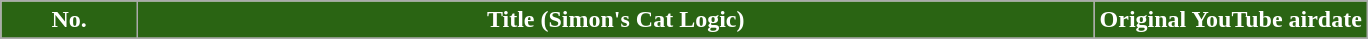<table class="wikitable plainrowheaders">
<tr style="color:white">
<th style="background: #2A6413;width: 20px">No.</th>
<th style="background: #2A6413;width: 70%">Title (Simon's Cat Logic)</th>
<th style="background: #2A6413;width: 20%">Original YouTube airdate</th>
</tr>
<tr>
</tr>
</table>
